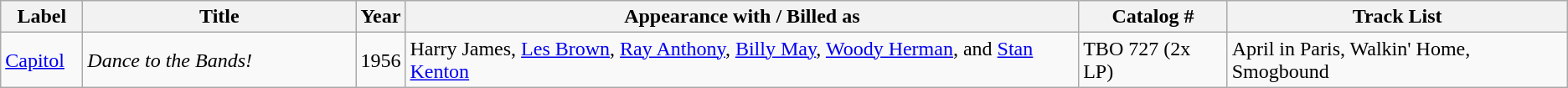<table class="wikitable sortable">
<tr>
<th scope="col" style="width: 58px;">Label</th>
<th scope="col" style="width: 210px;">Title</th>
<th scope="col" style="width: 30px;">Year</th>
<th>Appearance with / Billed as</th>
<th>Catalog #</th>
<th>Track List</th>
</tr>
<tr>
<td><a href='#'>Capitol</a></td>
<td><em>Dance to the Bands!</em></td>
<td>1956</td>
<td>Harry James, <a href='#'>Les Brown</a>, <a href='#'>Ray Anthony</a>, <a href='#'>Billy May</a>, <a href='#'>Woody Herman</a>, and <a href='#'>Stan Kenton</a></td>
<td>TBO 727 (2x LP)</td>
<td>April in Paris, Walkin' Home, Smogbound</td>
</tr>
</table>
